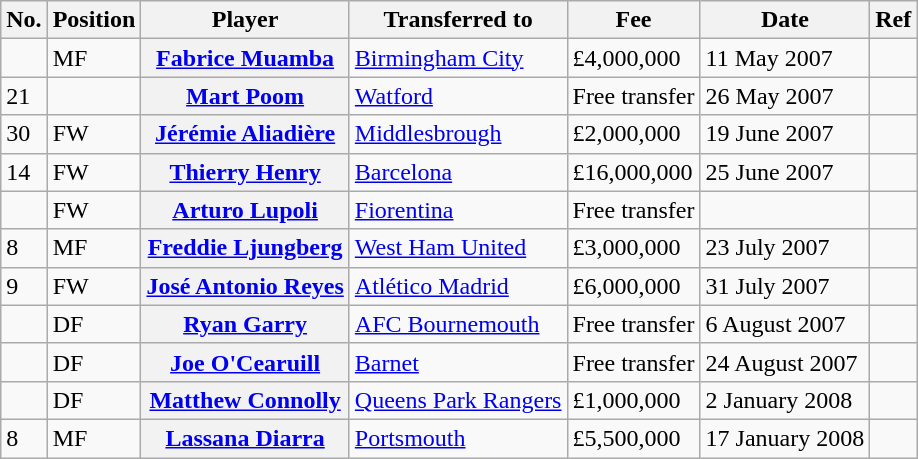<table class="wikitable plainrowheaders" style="text-align:center; text-align:left">
<tr>
<th scope="col">No.</th>
<th scope="col">Position</th>
<th scope="col">Player</th>
<th scope="col">Transferred to</th>
<th scope="col">Fee</th>
<th scope="col">Date</th>
<th scope="col">Ref</th>
</tr>
<tr>
<td></td>
<td>MF</td>
<th scope="row"><a href='#'>Fabrice Muamba</a></th>
<td><a href='#'>Birmingham City</a></td>
<td>£4,000,000</td>
<td>11 May 2007</td>
<td></td>
</tr>
<tr>
<td>21</td>
<td></td>
<th scope="row"><a href='#'>Mart Poom</a></th>
<td><a href='#'>Watford</a></td>
<td>Free transfer</td>
<td>26 May 2007</td>
<td></td>
</tr>
<tr>
<td>30</td>
<td>FW</td>
<th scope="row"><a href='#'>Jérémie Aliadière</a></th>
<td><a href='#'>Middlesbrough</a></td>
<td>£2,000,000</td>
<td>19 June 2007</td>
<td></td>
</tr>
<tr>
<td>14</td>
<td>FW</td>
<th scope="row"><a href='#'>Thierry Henry</a></th>
<td><a href='#'>Barcelona</a></td>
<td>£16,000,000</td>
<td>25 June 2007</td>
<td></td>
</tr>
<tr>
<td></td>
<td>FW</td>
<th scope="row"><a href='#'>Arturo Lupoli</a></th>
<td><a href='#'>Fiorentina</a></td>
<td>Free transfer</td>
<td></td>
<td></td>
</tr>
<tr>
<td>8</td>
<td>MF</td>
<th scope="row"><a href='#'>Freddie Ljungberg</a></th>
<td><a href='#'>West Ham United</a></td>
<td>£3,000,000</td>
<td>23 July 2007</td>
<td></td>
</tr>
<tr>
<td>9</td>
<td>FW</td>
<th scope="row"><a href='#'>José Antonio Reyes</a></th>
<td><a href='#'>Atlético Madrid</a></td>
<td>£6,000,000</td>
<td>31 July 2007</td>
<td></td>
</tr>
<tr>
<td></td>
<td>DF</td>
<th scope="row"><a href='#'>Ryan Garry</a></th>
<td><a href='#'>AFC Bournemouth</a></td>
<td>Free transfer</td>
<td>6 August 2007</td>
<td></td>
</tr>
<tr>
<td></td>
<td>DF</td>
<th scope="row"><a href='#'>Joe O'Cearuill</a></th>
<td><a href='#'>Barnet</a></td>
<td>Free transfer</td>
<td>24 August 2007</td>
<td></td>
</tr>
<tr>
<td></td>
<td>DF</td>
<th scope="row"><a href='#'>Matthew Connolly</a></th>
<td><a href='#'>Queens Park Rangers</a></td>
<td>£1,000,000</td>
<td>2 January 2008</td>
<td></td>
</tr>
<tr>
<td>8</td>
<td>MF</td>
<th scope="row"><a href='#'>Lassana Diarra</a></th>
<td><a href='#'>Portsmouth</a></td>
<td>£5,500,000</td>
<td>17 January 2008</td>
<td></td>
</tr>
</table>
